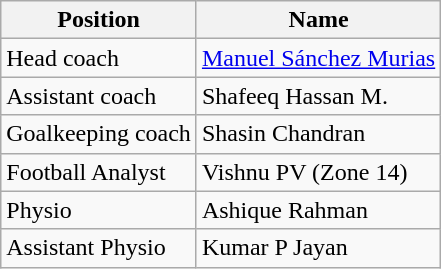<table class="wikitable">
<tr>
<th>Position</th>
<th>Name</th>
</tr>
<tr>
<td>Head coach</td>
<td>  <a href='#'>Manuel Sánchez Murias</a></td>
</tr>
<tr>
<td>Assistant coach</td>
<td> Shafeeq Hassan M.</td>
</tr>
<tr>
<td>Goalkeeping coach</td>
<td> Shasin Chandran</td>
</tr>
<tr>
<td>Football Analyst</td>
<td> Vishnu PV (Zone 14)</td>
</tr>
<tr>
<td>Physio</td>
<td> Ashique Rahman</td>
</tr>
<tr>
<td>Assistant Physio</td>
<td> Kumar P Jayan</td>
</tr>
</table>
